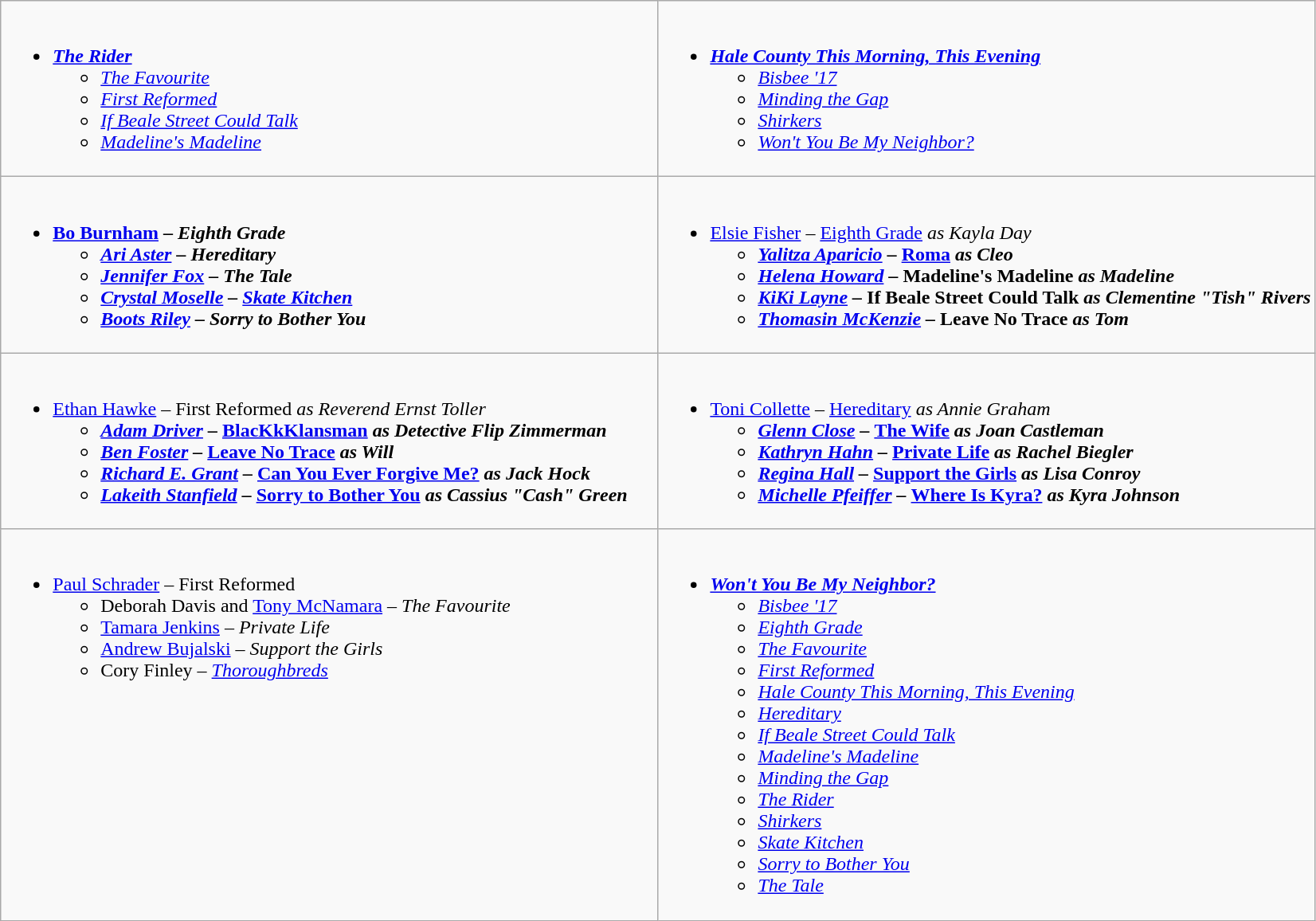<table class="wikitable" role="presentation">
<tr>
<td style="vertical-align:top; width:50%;"><br><ul><li><strong><em><a href='#'>The Rider</a></em></strong><ul><li><em><a href='#'>The Favourite</a></em></li><li><em><a href='#'>First Reformed</a></em></li><li><em><a href='#'>If Beale Street Could Talk</a></em></li><li><em><a href='#'>Madeline's Madeline</a></em></li></ul></li></ul></td>
<td style="vertical-align:top; width:50%;"><br><ul><li><strong><em><a href='#'>Hale County This Morning, This Evening</a></em></strong><ul><li><em><a href='#'>Bisbee '17</a></em></li><li><em><a href='#'>Minding the Gap</a></em></li><li><em><a href='#'>Shirkers</a></em></li><li><em><a href='#'>Won't You Be My Neighbor?</a></em></li></ul></li></ul></td>
</tr>
<tr>
<td style="vertical-align:top; width:50%;"><br><ul><li><strong><a href='#'>Bo Burnham</a> – <em>Eighth Grade<strong><em><ul><li><a href='#'>Ari Aster</a> – </em>Hereditary<em></li><li><a href='#'>Jennifer Fox</a> – </em>The Tale<em></li><li><a href='#'>Crystal Moselle</a> – </em><a href='#'>Skate Kitchen</a><em></li><li><a href='#'>Boots Riley</a> – </em>Sorry to Bother You<em></li></ul></li></ul></td>
<td style="vertical-align:top; width:50%;"><br><ul><li></strong><a href='#'>Elsie Fisher</a> – </em><a href='#'>Eighth Grade</a><em> as Kayla Day<strong><ul><li><a href='#'>Yalitza Aparicio</a> – </em><a href='#'>Roma</a><em> as Cleo</li><li><a href='#'>Helena Howard</a> – </em>Madeline's Madeline<em> as Madeline</li><li><a href='#'>KiKi Layne</a> – </em>If Beale Street Could Talk<em> as Clementine "Tish" Rivers</li><li><a href='#'>Thomasin McKenzie</a> – </em>Leave No Trace<em> as Tom</li></ul></li></ul></td>
</tr>
<tr>
<td style="vertical-align:top; width:50%;"><br><ul><li></strong><a href='#'>Ethan Hawke</a> – </em>First Reformed<em> as Reverend Ernst Toller<strong><ul><li><a href='#'>Adam Driver</a> – </em><a href='#'>BlacKkKlansman</a><em> as Detective Flip Zimmerman</li><li><a href='#'>Ben Foster</a> – </em><a href='#'>Leave No Trace</a><em> as Will</li><li><a href='#'>Richard E. Grant</a> – </em><a href='#'>Can You Ever Forgive Me?</a><em> as Jack Hock</li><li><a href='#'>Lakeith Stanfield</a> – </em><a href='#'>Sorry to Bother You</a><em> as Cassius "Cash" Green</li></ul></li></ul></td>
<td style="vertical-align:top; width:50%;"><br><ul><li></strong><a href='#'>Toni Collette</a> – </em><a href='#'>Hereditary</a><em> as Annie Graham<strong><ul><li><a href='#'>Glenn Close</a> – </em><a href='#'>The Wife</a><em> as Joan Castleman</li><li><a href='#'>Kathryn Hahn</a> – </em><a href='#'>Private Life</a><em> as Rachel Biegler</li><li><a href='#'>Regina Hall</a> – </em><a href='#'>Support the Girls</a><em> as Lisa Conroy</li><li><a href='#'>Michelle Pfeiffer</a> – </em><a href='#'>Where Is Kyra?</a><em> as Kyra Johnson</li></ul></li></ul></td>
</tr>
<tr>
<td style="vertical-align:top; width:50%;"><br><ul><li></strong><a href='#'>Paul Schrader</a> – </em>First Reformed</em></strong><ul><li>Deborah Davis and <a href='#'>Tony McNamara</a> – <em>The Favourite</em></li><li><a href='#'>Tamara Jenkins</a> – <em>Private Life</em></li><li><a href='#'>Andrew Bujalski</a> – <em>Support the Girls</em></li><li>Cory Finley – <em><a href='#'>Thoroughbreds</a></em></li></ul></li></ul></td>
<td style="vertical-align:top; width:50%;"><br><ul><li><strong><em><a href='#'>Won't You Be My Neighbor?</a></em></strong><ul><li><em><a href='#'>Bisbee '17</a></em></li><li><em><a href='#'>Eighth Grade</a></em></li><li><em><a href='#'>The Favourite</a></em></li><li><em><a href='#'>First Reformed</a></em></li><li><em><a href='#'>Hale County This Morning, This Evening</a></em></li><li><em><a href='#'>Hereditary</a></em></li><li><em><a href='#'>If Beale Street Could Talk</a></em></li><li><em><a href='#'>Madeline's Madeline</a></em></li><li><em><a href='#'>Minding the Gap</a></em></li><li><em><a href='#'>The Rider</a></em></li><li><em><a href='#'>Shirkers</a></em></li><li><em><a href='#'>Skate Kitchen</a></em></li><li><em><a href='#'>Sorry to Bother You</a></em></li><li><em><a href='#'>The Tale</a></em></li></ul></li></ul></td>
</tr>
</table>
